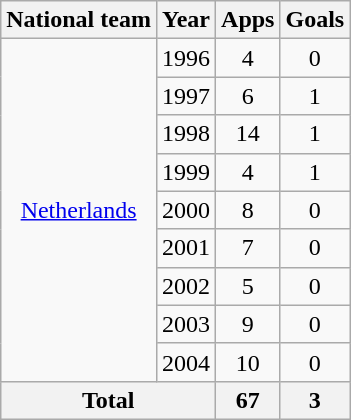<table class="wikitable" style="text-align:center">
<tr>
<th>National team</th>
<th>Year</th>
<th>Apps</th>
<th>Goals</th>
</tr>
<tr>
<td rowspan="9"><a href='#'>Netherlands</a></td>
<td>1996</td>
<td>4</td>
<td>0</td>
</tr>
<tr>
<td>1997</td>
<td>6</td>
<td>1</td>
</tr>
<tr>
<td>1998</td>
<td>14</td>
<td>1</td>
</tr>
<tr>
<td>1999</td>
<td>4</td>
<td>1</td>
</tr>
<tr>
<td>2000</td>
<td>8</td>
<td>0</td>
</tr>
<tr>
<td>2001</td>
<td>7</td>
<td>0</td>
</tr>
<tr>
<td>2002</td>
<td>5</td>
<td>0</td>
</tr>
<tr>
<td>2003</td>
<td>9</td>
<td>0</td>
</tr>
<tr>
<td>2004</td>
<td>10</td>
<td>0</td>
</tr>
<tr>
<th colspan="2">Total</th>
<th>67</th>
<th>3</th>
</tr>
</table>
